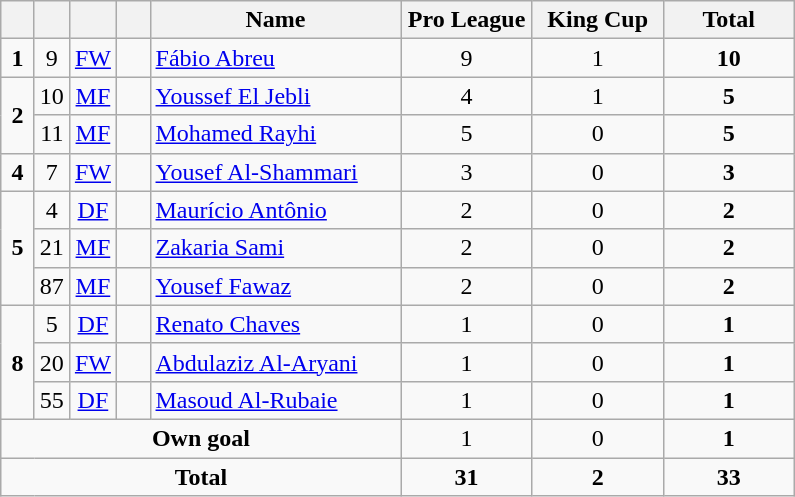<table class="wikitable" style="text-align:center">
<tr>
<th width=15></th>
<th width=15></th>
<th width=15></th>
<th width=15></th>
<th width=160>Name</th>
<th width=80>Pro League</th>
<th width=80>King Cup</th>
<th width=80>Total</th>
</tr>
<tr>
<td><strong>1</strong></td>
<td>9</td>
<td><a href='#'>FW</a></td>
<td></td>
<td align=left><a href='#'>Fábio Abreu</a></td>
<td>9</td>
<td>1</td>
<td><strong>10</strong></td>
</tr>
<tr>
<td rowspan=2><strong>2</strong></td>
<td>10</td>
<td><a href='#'>MF</a></td>
<td></td>
<td align=left><a href='#'>Youssef El Jebli</a></td>
<td>4</td>
<td>1</td>
<td><strong>5</strong></td>
</tr>
<tr>
<td>11</td>
<td><a href='#'>MF</a></td>
<td></td>
<td align=left><a href='#'>Mohamed Rayhi</a></td>
<td>5</td>
<td>0</td>
<td><strong>5</strong></td>
</tr>
<tr>
<td><strong>4</strong></td>
<td>7</td>
<td><a href='#'>FW</a></td>
<td></td>
<td align=left><a href='#'>Yousef Al-Shammari</a></td>
<td>3</td>
<td>0</td>
<td><strong>3</strong></td>
</tr>
<tr>
<td rowspan=3><strong>5</strong></td>
<td>4</td>
<td><a href='#'>DF</a></td>
<td></td>
<td align=left><a href='#'>Maurício Antônio</a></td>
<td>2</td>
<td>0</td>
<td><strong>2</strong></td>
</tr>
<tr>
<td>21</td>
<td><a href='#'>MF</a></td>
<td></td>
<td align=left><a href='#'>Zakaria Sami</a></td>
<td>2</td>
<td>0</td>
<td><strong>2</strong></td>
</tr>
<tr>
<td>87</td>
<td><a href='#'>MF</a></td>
<td></td>
<td align=left><a href='#'>Yousef Fawaz</a></td>
<td>2</td>
<td>0</td>
<td><strong>2</strong></td>
</tr>
<tr>
<td rowspan=3><strong>8</strong></td>
<td>5</td>
<td><a href='#'>DF</a></td>
<td></td>
<td align=left><a href='#'>Renato Chaves</a></td>
<td>1</td>
<td>0</td>
<td><strong>1</strong></td>
</tr>
<tr>
<td>20</td>
<td><a href='#'>FW</a></td>
<td></td>
<td align=left><a href='#'>Abdulaziz Al-Aryani</a></td>
<td>1</td>
<td>0</td>
<td><strong>1</strong></td>
</tr>
<tr>
<td>55</td>
<td><a href='#'>DF</a></td>
<td></td>
<td align=left><a href='#'>Masoud Al-Rubaie</a></td>
<td>1</td>
<td>0</td>
<td><strong>1</strong></td>
</tr>
<tr>
<td colspan=5><strong>Own goal</strong></td>
<td>1</td>
<td>0</td>
<td><strong>1</strong></td>
</tr>
<tr>
<td colspan=5><strong>Total</strong></td>
<td><strong>31</strong></td>
<td><strong>2</strong></td>
<td><strong>33</strong></td>
</tr>
</table>
